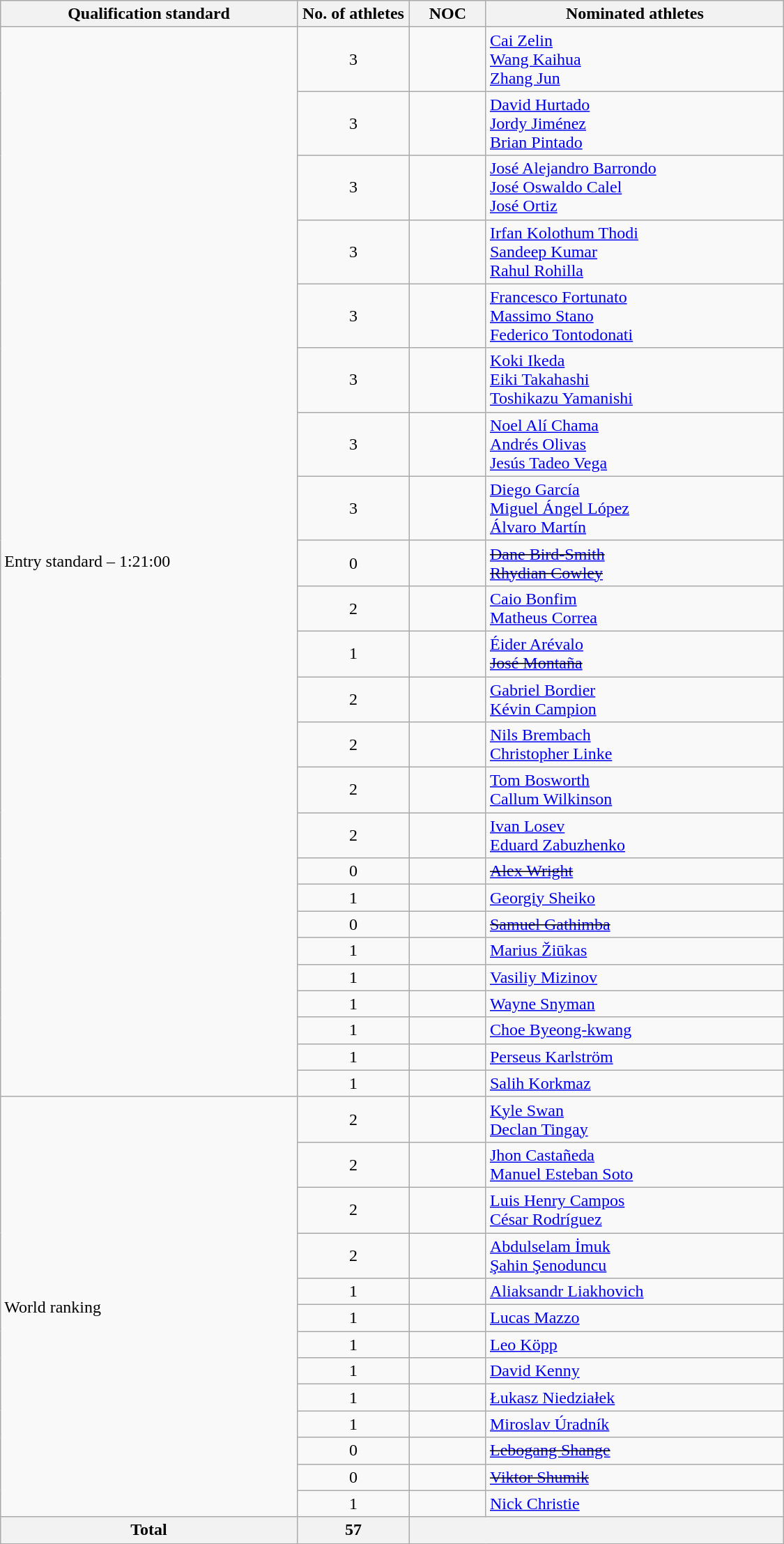<table class="wikitable" style="text-align:left; width:750px;">
<tr>
<th>Qualification standard</th>
<th width=100>No. of athletes</th>
<th>NOC</th>
<th>Nominated athletes</th>
</tr>
<tr>
<td rowspan=24>Entry standard – 1:21:00</td>
<td align=center>3</td>
<td></td>
<td><a href='#'>Cai Zelin</a><br><a href='#'>Wang Kaihua</a><br><a href='#'>Zhang Jun</a></td>
</tr>
<tr>
<td align=center>3</td>
<td></td>
<td><a href='#'>David Hurtado</a><br><a href='#'>Jordy Jiménez</a><br><a href='#'>Brian Pintado</a></td>
</tr>
<tr>
<td align=center>3</td>
<td></td>
<td><a href='#'>José Alejandro Barrondo</a><br><a href='#'>José Oswaldo Calel</a><br><a href='#'>José Ortiz</a></td>
</tr>
<tr>
<td align=center>3</td>
<td></td>
<td><a href='#'>Irfan Kolothum Thodi</a><br><a href='#'>Sandeep Kumar</a><br><a href='#'>Rahul Rohilla</a></td>
</tr>
<tr>
<td align=center>3</td>
<td></td>
<td><a href='#'>Francesco Fortunato</a><br><a href='#'>Massimo Stano</a><br><a href='#'>Federico Tontodonati</a></td>
</tr>
<tr>
<td align=center>3</td>
<td></td>
<td><a href='#'>Koki Ikeda</a><br><a href='#'>Eiki Takahashi</a><br><a href='#'>Toshikazu Yamanishi</a></td>
</tr>
<tr>
<td align=center>3</td>
<td></td>
<td><a href='#'>Noel Alí Chama</a><br><a href='#'>Andrés Olivas</a><br><a href='#'>Jesús Tadeo Vega</a></td>
</tr>
<tr>
<td align=center>3</td>
<td></td>
<td><a href='#'>Diego García</a><br><a href='#'>Miguel Ángel López</a><br><a href='#'>Álvaro Martín</a></td>
</tr>
<tr>
<td align=center>0</td>
<td></td>
<td><s><a href='#'>Dane Bird-Smith</a><br><a href='#'>Rhydian Cowley</a></s></td>
</tr>
<tr>
<td align=center>2</td>
<td></td>
<td><a href='#'>Caio Bonfim</a><br><a href='#'>Matheus Correa</a></td>
</tr>
<tr>
<td align=center>1</td>
<td></td>
<td><a href='#'>Éider Arévalo</a><br><s><a href='#'>José Montaña</a></s></td>
</tr>
<tr>
<td align=center>2</td>
<td></td>
<td><a href='#'>Gabriel Bordier</a><br><a href='#'>Kévin Campion</a></td>
</tr>
<tr>
<td align=center>2</td>
<td></td>
<td><a href='#'>Nils Brembach</a><br><a href='#'>Christopher Linke</a></td>
</tr>
<tr>
<td align=center>2</td>
<td></td>
<td><a href='#'>Tom Bosworth</a><br><a href='#'>Callum Wilkinson</a></td>
</tr>
<tr>
<td align=center>2</td>
<td></td>
<td><a href='#'>Ivan Losev</a><br><a href='#'>Eduard Zabuzhenko</a></td>
</tr>
<tr>
<td align=center>0</td>
<td></td>
<td><s><a href='#'>Alex Wright</a></s></td>
</tr>
<tr>
<td align=center>1</td>
<td></td>
<td><a href='#'>Georgiy Sheiko</a></td>
</tr>
<tr>
<td align=center>0</td>
<td></td>
<td><s><a href='#'>Samuel Gathimba</a></s></td>
</tr>
<tr>
<td align=center>1</td>
<td></td>
<td><a href='#'>Marius Žiūkas</a></td>
</tr>
<tr>
<td align=center>1</td>
<td></td>
<td><a href='#'>Vasiliy Mizinov</a></td>
</tr>
<tr>
<td align=center>1</td>
<td></td>
<td><a href='#'>Wayne Snyman</a></td>
</tr>
<tr>
<td align=center>1</td>
<td></td>
<td><a href='#'>Choe Byeong-kwang</a></td>
</tr>
<tr>
<td align=center>1</td>
<td></td>
<td><a href='#'>Perseus Karlström</a></td>
</tr>
<tr>
<td align=center>1</td>
<td></td>
<td><a href='#'>Salih Korkmaz</a></td>
</tr>
<tr>
<td rowspan=13>World ranking</td>
<td align=center>2</td>
<td></td>
<td><a href='#'>Kyle Swan</a><br><a href='#'>Declan Tingay</a></td>
</tr>
<tr>
<td align=center>2</td>
<td></td>
<td><a href='#'>Jhon Castañeda</a><br><a href='#'>Manuel Esteban Soto</a></td>
</tr>
<tr>
<td align=center>2</td>
<td></td>
<td><a href='#'>Luis Henry Campos</a><br><a href='#'>César Rodríguez</a></td>
</tr>
<tr>
<td align=center>2</td>
<td></td>
<td><a href='#'>Abdulselam İmuk</a><br><a href='#'>Şahin Şenoduncu</a></td>
</tr>
<tr>
<td align=center>1</td>
<td></td>
<td><a href='#'>Aliaksandr Liakhovich</a></td>
</tr>
<tr>
<td align=center>1</td>
<td></td>
<td><a href='#'>Lucas Mazzo</a></td>
</tr>
<tr>
<td align=center>1</td>
<td></td>
<td><a href='#'>Leo Köpp</a></td>
</tr>
<tr>
<td align=center>1</td>
<td></td>
<td><a href='#'>David Kenny</a></td>
</tr>
<tr>
<td align=center>1</td>
<td></td>
<td><a href='#'>Łukasz Niedziałek</a></td>
</tr>
<tr>
<td align=center>1</td>
<td></td>
<td><a href='#'>Miroslav Úradník</a></td>
</tr>
<tr>
<td align=center>0</td>
<td></td>
<td><s><a href='#'>Lebogang Shange</a></s></td>
</tr>
<tr>
<td align=center>0</td>
<td></td>
<td><s><a href='#'>Viktor Shumik</a></s></td>
</tr>
<tr>
<td align=center>1</td>
<td></td>
<td><a href='#'>Nick Christie</a></td>
</tr>
<tr>
<th>Total</th>
<th>57</th>
<th colspan=2></th>
</tr>
</table>
